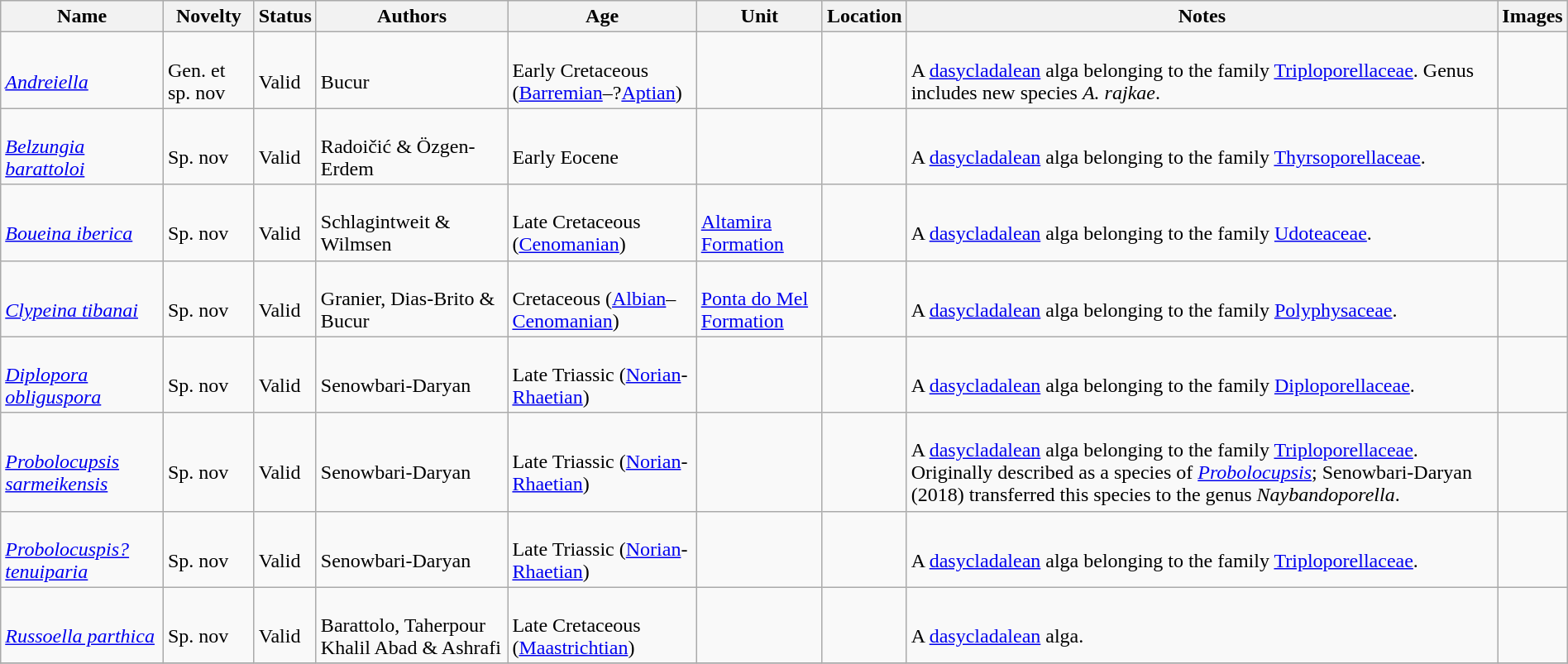<table class="wikitable sortable" align="center" width="100%">
<tr>
<th>Name</th>
<th>Novelty</th>
<th>Status</th>
<th>Authors</th>
<th>Age</th>
<th>Unit</th>
<th>Location</th>
<th>Notes</th>
<th>Images</th>
</tr>
<tr>
<td><br><em><a href='#'>Andreiella</a></em></td>
<td><br>Gen. et sp. nov</td>
<td><br>Valid</td>
<td><br>Bucur</td>
<td><br>Early Cretaceous (<a href='#'>Barremian</a>–?<a href='#'>Aptian</a>)</td>
<td></td>
<td><br></td>
<td><br>A <a href='#'>dasycladalean</a> alga belonging to the family <a href='#'>Triploporellaceae</a>. Genus includes new species <em>A. rajkae</em>.</td>
<td></td>
</tr>
<tr>
<td><br><em><a href='#'>Belzungia barattoloi</a></em></td>
<td><br>Sp. nov</td>
<td><br>Valid</td>
<td><br>Radoičić & Özgen-Erdem</td>
<td><br>Early Eocene</td>
<td></td>
<td><br></td>
<td><br>A <a href='#'>dasycladalean</a> alga belonging to the family <a href='#'>Thyrsoporellaceae</a>.</td>
<td></td>
</tr>
<tr>
<td><br><em><a href='#'>Boueina iberica</a></em></td>
<td><br>Sp. nov</td>
<td><br>Valid</td>
<td><br>Schlagintweit & Wilmsen</td>
<td><br>Late Cretaceous (<a href='#'>Cenomanian</a>)</td>
<td><br><a href='#'>Altamira Formation</a></td>
<td><br></td>
<td><br>A <a href='#'>dasycladalean</a> alga belonging to the family <a href='#'>Udoteaceae</a>.</td>
<td></td>
</tr>
<tr>
<td><br><em><a href='#'>Clypeina tibanai</a></em></td>
<td><br>Sp. nov</td>
<td><br>Valid</td>
<td><br>Granier, Dias-Brito & Bucur</td>
<td><br>Cretaceous (<a href='#'>Albian</a>–<a href='#'>Cenomanian</a>)</td>
<td><br><a href='#'>Ponta do Mel Formation</a></td>
<td><br></td>
<td><br>A <a href='#'>dasycladalean</a> alga belonging to the family <a href='#'>Polyphysaceae</a>.</td>
<td></td>
</tr>
<tr>
<td><br><em><a href='#'>Diplopora obliguspora</a></em></td>
<td><br>Sp. nov</td>
<td><br>Valid</td>
<td><br>Senowbari-Daryan</td>
<td><br>Late Triassic (<a href='#'>Norian</a>-<a href='#'>Rhaetian</a>)</td>
<td></td>
<td><br></td>
<td><br>A <a href='#'>dasycladalean</a> alga belonging to the family <a href='#'>Diploporellaceae</a>.</td>
<td></td>
</tr>
<tr>
<td><br><em><a href='#'>Probolocupsis sarmeikensis</a></em></td>
<td><br>Sp. nov</td>
<td><br>Valid</td>
<td><br>Senowbari-Daryan</td>
<td><br>Late Triassic (<a href='#'>Norian</a>-<a href='#'>Rhaetian</a>)</td>
<td></td>
<td><br></td>
<td><br>A <a href='#'>dasycladalean</a> alga belonging to the family <a href='#'>Triploporellaceae</a>. Originally described as a species of <em><a href='#'>Probolocupsis</a></em>; Senowbari-Daryan (2018) transferred this species to the genus <em>Naybandoporella</em>.</td>
<td></td>
</tr>
<tr>
<td><br><em><a href='#'>Probolocuspis? tenuiparia</a></em></td>
<td><br>Sp. nov</td>
<td><br>Valid</td>
<td><br>Senowbari-Daryan</td>
<td><br>Late Triassic (<a href='#'>Norian</a>-<a href='#'>Rhaetian</a>)</td>
<td></td>
<td><br></td>
<td><br>A <a href='#'>dasycladalean</a> alga belonging to the family <a href='#'>Triploporellaceae</a>.</td>
<td></td>
</tr>
<tr>
<td><br><em><a href='#'>Russoella parthica</a></em></td>
<td><br>Sp. nov</td>
<td><br>Valid</td>
<td><br>Barattolo, Taherpour Khalil Abad & Ashrafi</td>
<td><br>Late Cretaceous (<a href='#'>Maastrichtian</a>)</td>
<td></td>
<td><br></td>
<td><br>A <a href='#'>dasycladalean</a> alga.</td>
<td></td>
</tr>
<tr>
</tr>
</table>
